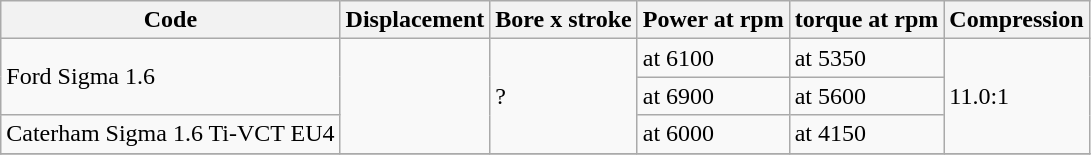<table class="wikitable">
<tr>
<th>Code</th>
<th>Displacement</th>
<th>Bore x stroke</th>
<th>Power at rpm</th>
<th>torque at rpm</th>
<th>Compression</th>
</tr>
<tr>
<td rowspan=2>Ford Sigma 1.6</td>
<td rowspan=3></td>
<td rowspan=3>?</td>
<td> at 6100</td>
<td> at 5350</td>
<td rowspan=3>11.0:1</td>
</tr>
<tr>
<td> at 6900</td>
<td> at 5600</td>
</tr>
<tr>
<td>Caterham Sigma 1.6 Ti-VCT EU4</td>
<td> at 6000</td>
<td> at 4150</td>
</tr>
<tr>
</tr>
</table>
